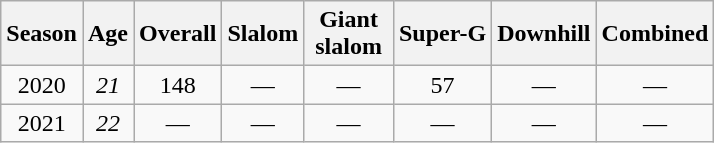<table class=wikitable style="text-align:center">
<tr>
<th>Season</th>
<th>Age</th>
<th>Overall</th>
<th>Slalom</th>
<th>Giant<br> slalom </th>
<th>Super-G</th>
<th>Downhill</th>
<th>Combined</th>
</tr>
<tr>
<td>2020</td>
<td><em>21</em></td>
<td>148</td>
<td>—</td>
<td>—</td>
<td>57</td>
<td>—</td>
<td>—</td>
</tr>
<tr>
<td>2021</td>
<td><em>22</em></td>
<td>—</td>
<td>—</td>
<td>—</td>
<td>—</td>
<td>—</td>
<td>—</td>
</tr>
</table>
